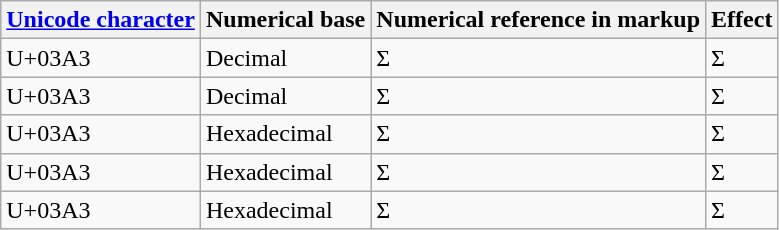<table class="wikitable">
<tr>
<th><a href='#'>Unicode character</a></th>
<th>Numerical base</th>
<th>Numerical reference in markup</th>
<th>Effect</th>
</tr>
<tr>
<td>U+03A3</td>
<td>Decimal</td>
<td>&#931;</td>
<td>Σ</td>
</tr>
<tr>
<td>U+03A3</td>
<td>Decimal</td>
<td>&#0931;</td>
<td>Σ</td>
</tr>
<tr>
<td>U+03A3</td>
<td>Hexadecimal</td>
<td>&#x3A3;</td>
<td>Σ</td>
</tr>
<tr>
<td>U+03A3</td>
<td>Hexadecimal</td>
<td>&#x03A3;</td>
<td>Σ</td>
</tr>
<tr>
<td>U+03A3</td>
<td>Hexadecimal</td>
<td>&#x3a3;</td>
<td>Σ</td>
</tr>
</table>
